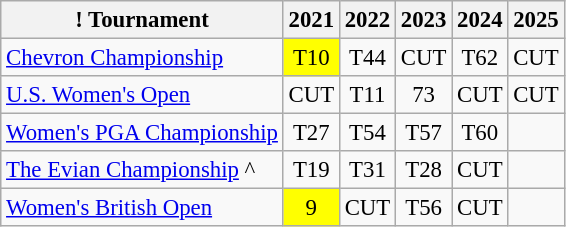<table class="wikitable" style="font-size:95%;text-align:center;">
<tr>
<th>! Tournament</th>
<th>2021</th>
<th>2022</th>
<th>2023</th>
<th>2024</th>
<th>2025</th>
</tr>
<tr>
<td align=left><a href='#'>Chevron Championship</a></td>
<td style="background:yellow;">T10</td>
<td>T44</td>
<td>CUT</td>
<td>T62</td>
<td>CUT</td>
</tr>
<tr>
<td align=left><a href='#'>U.S. Women's Open</a></td>
<td>CUT</td>
<td>T11</td>
<td>73</td>
<td>CUT</td>
<td>CUT</td>
</tr>
<tr>
<td align=left><a href='#'>Women's PGA Championship</a></td>
<td>T27</td>
<td>T54</td>
<td>T57</td>
<td>T60</td>
<td></td>
</tr>
<tr>
<td align=left><a href='#'>The Evian Championship</a> ^</td>
<td>T19</td>
<td>T31</td>
<td>T28</td>
<td>CUT</td>
<td></td>
</tr>
<tr>
<td align=left><a href='#'>Women's British Open</a></td>
<td style="background:yellow;">9</td>
<td>CUT</td>
<td>T56</td>
<td>CUT</td>
<td></td>
</tr>
</table>
